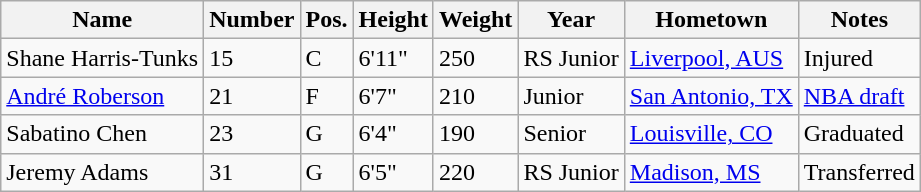<table class="wikitable sortable" border="1">
<tr>
<th>Name</th>
<th>Number</th>
<th>Pos.</th>
<th>Height</th>
<th>Weight</th>
<th>Year</th>
<th>Hometown</th>
<th class="unsortable">Notes</th>
</tr>
<tr>
<td>Shane Harris-Tunks</td>
<td>15</td>
<td>C</td>
<td>6'11"</td>
<td>250</td>
<td>RS Junior</td>
<td><a href='#'>Liverpool, AUS</a></td>
<td>Injured</td>
</tr>
<tr>
<td><a href='#'>André Roberson</a></td>
<td>21</td>
<td>F</td>
<td>6'7"</td>
<td>210</td>
<td>Junior</td>
<td><a href='#'>San Antonio, TX</a></td>
<td><a href='#'>NBA draft</a></td>
</tr>
<tr>
<td>Sabatino Chen</td>
<td>23</td>
<td>G</td>
<td>6'4"</td>
<td>190</td>
<td>Senior</td>
<td><a href='#'>Louisville, CO</a></td>
<td>Graduated</td>
</tr>
<tr>
<td>Jeremy Adams</td>
<td>31</td>
<td>G</td>
<td>6'5"</td>
<td>220</td>
<td>RS Junior</td>
<td><a href='#'>Madison, MS</a></td>
<td>Transferred</td>
</tr>
</table>
